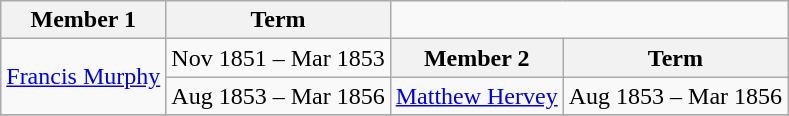<table class="wikitable">
<tr>
<th>Member 1</th>
<th>Term</th>
</tr>
<tr>
<td rowspan="2"><a href='#'>Francis Murphy</a></td>
<td>Nov 1851 – Mar 1853</td>
<th>Member 2</th>
<th>Term</th>
</tr>
<tr>
<td>Aug 1853 – Mar 1856</td>
<td><a href='#'>Matthew Hervey</a></td>
<td>Aug 1853 – Mar 1856</td>
</tr>
<tr>
</tr>
</table>
